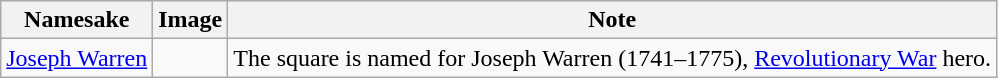<table class="wikitable">
<tr>
<th>Namesake</th>
<th>Image</th>
<th>Note</th>
</tr>
<tr>
<td><a href='#'>Joseph Warren</a></td>
<td></td>
<td>The square is named for Joseph Warren (1741–1775), <a href='#'>Revolutionary War</a> hero.</td>
</tr>
</table>
